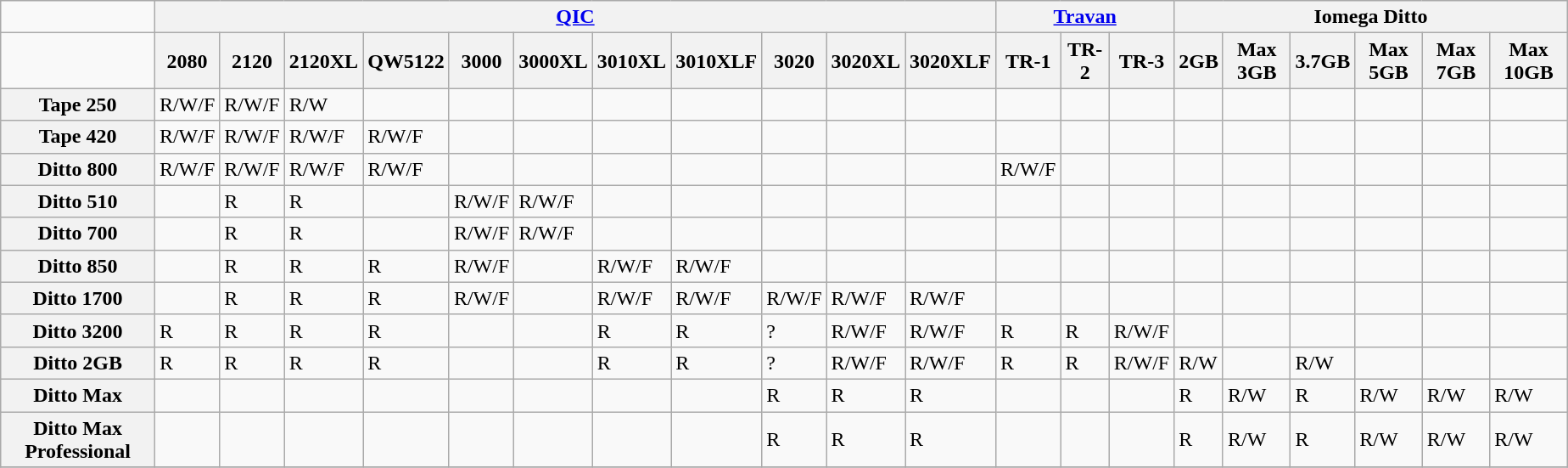<table class="wikitable" style="float:center; margin-left: 1em;">
<tr>
<td></td>
<th colspan="11"><a href='#'>QIC</a></th>
<th colspan="3"><a href='#'>Travan</a></th>
<th colspan="6">Iomega Ditto</th>
</tr>
<tr>
<td></td>
<th>2080</th>
<th>2120</th>
<th>2120XL</th>
<th>QW5122</th>
<th>3000</th>
<th>3000XL</th>
<th>3010XL</th>
<th>3010XLF</th>
<th>3020</th>
<th>3020XL</th>
<th>3020XLF</th>
<th>TR-1</th>
<th>TR-2</th>
<th>TR-3</th>
<th>2GB</th>
<th>Max 3GB</th>
<th>3.7GB</th>
<th>Max 5GB</th>
<th>Max 7GB</th>
<th>Max 10GB</th>
</tr>
<tr>
<th>Tape 250</th>
<td>R/W/F</td>
<td>R/W/F</td>
<td>R/W</td>
<td></td>
<td></td>
<td></td>
<td></td>
<td></td>
<td></td>
<td></td>
<td></td>
<td></td>
<td></td>
<td></td>
<td></td>
<td></td>
<td></td>
<td></td>
<td></td>
<td></td>
</tr>
<tr>
<th>Tape 420</th>
<td>R/W/F</td>
<td>R/W/F</td>
<td>R/W/F</td>
<td>R/W/F</td>
<td></td>
<td></td>
<td></td>
<td></td>
<td></td>
<td></td>
<td></td>
<td></td>
<td></td>
<td></td>
<td></td>
<td></td>
<td></td>
<td></td>
<td></td>
<td></td>
</tr>
<tr>
<th>Ditto 800</th>
<td>R/W/F</td>
<td>R/W/F</td>
<td>R/W/F</td>
<td>R/W/F</td>
<td></td>
<td></td>
<td></td>
<td></td>
<td></td>
<td></td>
<td></td>
<td>R/W/F</td>
<td></td>
<td></td>
<td></td>
<td></td>
<td></td>
<td></td>
<td></td>
<td></td>
</tr>
<tr>
<th>Ditto 510</th>
<td></td>
<td>R</td>
<td>R</td>
<td></td>
<td>R/W/F</td>
<td>R/W/F</td>
<td></td>
<td></td>
<td></td>
<td></td>
<td></td>
<td></td>
<td></td>
<td></td>
<td></td>
<td></td>
<td></td>
<td></td>
<td></td>
<td></td>
</tr>
<tr>
<th>Ditto 700</th>
<td></td>
<td>R</td>
<td>R</td>
<td></td>
<td>R/W/F</td>
<td>R/W/F</td>
<td></td>
<td></td>
<td></td>
<td></td>
<td></td>
<td></td>
<td></td>
<td></td>
<td></td>
<td></td>
<td></td>
<td></td>
<td></td>
<td></td>
</tr>
<tr>
<th>Ditto 850</th>
<td></td>
<td>R</td>
<td>R</td>
<td>R</td>
<td>R/W/F</td>
<td></td>
<td>R/W/F</td>
<td>R/W/F</td>
<td></td>
<td></td>
<td></td>
<td></td>
<td></td>
<td></td>
<td></td>
<td></td>
<td></td>
<td></td>
<td></td>
<td></td>
</tr>
<tr>
<th>Ditto 1700</th>
<td></td>
<td>R</td>
<td>R</td>
<td>R</td>
<td>R/W/F</td>
<td></td>
<td>R/W/F</td>
<td>R/W/F</td>
<td>R/W/F</td>
<td>R/W/F</td>
<td>R/W/F</td>
<td></td>
<td></td>
<td></td>
<td></td>
<td></td>
<td></td>
<td></td>
<td></td>
<td></td>
</tr>
<tr>
<th>Ditto 3200</th>
<td>R</td>
<td>R</td>
<td>R</td>
<td>R</td>
<td></td>
<td></td>
<td>R</td>
<td>R</td>
<td>?</td>
<td>R/W/F</td>
<td>R/W/F</td>
<td>R</td>
<td>R</td>
<td>R/W/F</td>
<td></td>
<td></td>
<td></td>
<td></td>
<td></td>
<td></td>
</tr>
<tr>
<th>Ditto 2GB</th>
<td>R</td>
<td>R</td>
<td>R</td>
<td>R</td>
<td></td>
<td></td>
<td>R</td>
<td>R</td>
<td>?</td>
<td>R/W/F</td>
<td>R/W/F</td>
<td>R</td>
<td>R</td>
<td>R/W/F</td>
<td>R/W</td>
<td></td>
<td>R/W</td>
<td></td>
<td></td>
<td></td>
</tr>
<tr>
<th>Ditto Max</th>
<td></td>
<td></td>
<td></td>
<td></td>
<td></td>
<td></td>
<td></td>
<td></td>
<td>R</td>
<td>R</td>
<td>R</td>
<td></td>
<td></td>
<td></td>
<td>R</td>
<td>R/W</td>
<td>R</td>
<td>R/W</td>
<td>R/W</td>
<td>R/W</td>
</tr>
<tr>
<th>Ditto Max Professional</th>
<td></td>
<td></td>
<td></td>
<td></td>
<td></td>
<td></td>
<td></td>
<td></td>
<td>R</td>
<td>R</td>
<td>R</td>
<td></td>
<td></td>
<td></td>
<td>R</td>
<td>R/W</td>
<td>R</td>
<td>R/W</td>
<td>R/W</td>
<td>R/W</td>
</tr>
<tr>
</tr>
</table>
